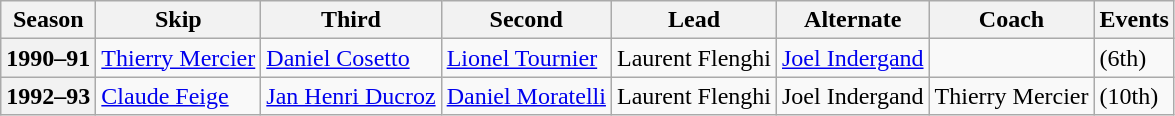<table class="wikitable">
<tr>
<th scope="col">Season</th>
<th scope="col">Skip</th>
<th scope="col">Third</th>
<th scope="col">Second</th>
<th scope="col">Lead</th>
<th scope="col">Alternate</th>
<th scope="col">Coach</th>
<th scope="col">Events</th>
</tr>
<tr>
<th scope="row">1990–91</th>
<td><a href='#'>Thierry Mercier</a></td>
<td><a href='#'>Daniel Cosetto</a></td>
<td><a href='#'>Lionel Tournier</a></td>
<td>Laurent Flenghi</td>
<td><a href='#'>Joel Indergand</a></td>
<td></td>
<td> (6th)</td>
</tr>
<tr>
<th scope="row">1992–93</th>
<td><a href='#'>Claude Feige</a></td>
<td><a href='#'>Jan Henri Ducroz</a></td>
<td><a href='#'>Daniel Moratelli</a></td>
<td>Laurent Flenghi</td>
<td>Joel Indergand</td>
<td>Thierry Mercier</td>
<td> (10th)</td>
</tr>
</table>
